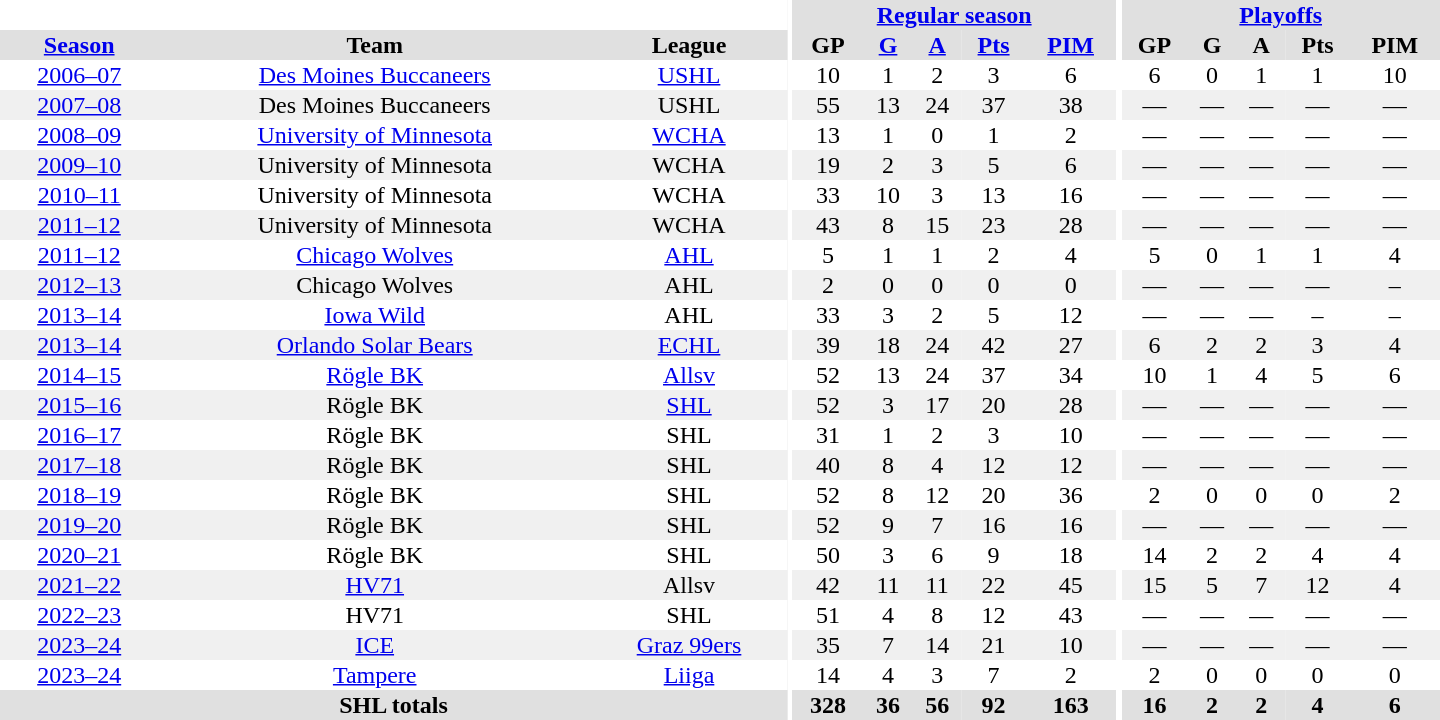<table border="0" cellpadding="1" cellspacing="0" style="text-align:center; width:60em">
<tr bgcolor="#e0e0e0">
<th colspan="3" bgcolor="#ffffff"></th>
<th rowspan="100" bgcolor="#ffffff"></th>
<th colspan="5"><a href='#'>Regular season</a></th>
<th rowspan="100" bgcolor="#ffffff"></th>
<th colspan="5"><a href='#'>Playoffs</a></th>
</tr>
<tr bgcolor="#e0e0e0">
<th><a href='#'>Season</a></th>
<th>Team</th>
<th>League</th>
<th>GP</th>
<th><a href='#'>G</a></th>
<th><a href='#'>A</a></th>
<th><a href='#'>Pts</a></th>
<th><a href='#'>PIM</a></th>
<th>GP</th>
<th>G</th>
<th>A</th>
<th>Pts</th>
<th>PIM</th>
</tr>
<tr>
<td><a href='#'>2006–07</a></td>
<td><a href='#'>Des Moines Buccaneers</a></td>
<td><a href='#'>USHL</a></td>
<td>10</td>
<td>1</td>
<td>2</td>
<td>3</td>
<td>6</td>
<td>6</td>
<td>0</td>
<td>1</td>
<td>1</td>
<td>10</td>
</tr>
<tr bgcolor="#f0f0f0">
<td><a href='#'>2007–08</a></td>
<td>Des Moines Buccaneers</td>
<td>USHL</td>
<td>55</td>
<td>13</td>
<td>24</td>
<td>37</td>
<td>38</td>
<td>—</td>
<td>—</td>
<td>—</td>
<td>—</td>
<td>—</td>
</tr>
<tr>
<td><a href='#'>2008–09</a></td>
<td><a href='#'>University of Minnesota</a></td>
<td><a href='#'>WCHA</a></td>
<td>13</td>
<td>1</td>
<td>0</td>
<td>1</td>
<td>2</td>
<td>—</td>
<td>—</td>
<td>—</td>
<td>—</td>
<td>—</td>
</tr>
<tr>
</tr>
<tr bgcolor="#f0f0f0">
<td><a href='#'>2009–10</a></td>
<td>University of Minnesota</td>
<td>WCHA</td>
<td>19</td>
<td>2</td>
<td>3</td>
<td>5</td>
<td>6</td>
<td>—</td>
<td>—</td>
<td>—</td>
<td>—</td>
<td>—</td>
</tr>
<tr>
<td><a href='#'>2010–11</a></td>
<td>University of Minnesota</td>
<td>WCHA</td>
<td>33</td>
<td>10</td>
<td>3</td>
<td>13</td>
<td>16</td>
<td>—</td>
<td>—</td>
<td>—</td>
<td>—</td>
<td>—</td>
</tr>
<tr bgcolor="#f0f0f0">
<td><a href='#'>2011–12</a></td>
<td>University of Minnesota</td>
<td>WCHA</td>
<td>43</td>
<td>8</td>
<td>15</td>
<td>23</td>
<td>28</td>
<td>—</td>
<td>—</td>
<td>—</td>
<td>—</td>
<td>—</td>
</tr>
<tr>
<td><a href='#'>2011–12</a></td>
<td><a href='#'>Chicago Wolves</a></td>
<td><a href='#'>AHL</a></td>
<td>5</td>
<td>1</td>
<td>1</td>
<td>2</td>
<td>4</td>
<td>5</td>
<td>0</td>
<td>1</td>
<td>1</td>
<td>4</td>
</tr>
<tr bgcolor="#f0f0f0">
<td><a href='#'>2012–13</a></td>
<td>Chicago Wolves</td>
<td>AHL</td>
<td>2</td>
<td>0</td>
<td>0</td>
<td>0</td>
<td>0</td>
<td>—</td>
<td>—</td>
<td>—</td>
<td>—</td>
<td>–</td>
</tr>
<tr>
<td><a href='#'>2013–14</a></td>
<td><a href='#'>Iowa Wild</a></td>
<td>AHL</td>
<td>33</td>
<td>3</td>
<td>2</td>
<td>5</td>
<td>12</td>
<td>—</td>
<td>—</td>
<td>—</td>
<td>–</td>
<td>–</td>
</tr>
<tr bgcolor="#f0f0f0">
<td><a href='#'>2013–14</a></td>
<td><a href='#'>Orlando Solar Bears</a></td>
<td><a href='#'>ECHL</a></td>
<td>39</td>
<td>18</td>
<td>24</td>
<td>42</td>
<td>27</td>
<td>6</td>
<td>2</td>
<td>2</td>
<td>3</td>
<td>4</td>
</tr>
<tr>
<td><a href='#'>2014–15</a></td>
<td><a href='#'>Rögle BK</a></td>
<td><a href='#'>Allsv</a></td>
<td>52</td>
<td>13</td>
<td>24</td>
<td>37</td>
<td>34</td>
<td>10</td>
<td>1</td>
<td>4</td>
<td>5</td>
<td>6</td>
</tr>
<tr bgcolor="#f0f0f0">
<td><a href='#'>2015–16</a></td>
<td>Rögle BK</td>
<td><a href='#'>SHL</a></td>
<td>52</td>
<td>3</td>
<td>17</td>
<td>20</td>
<td>28</td>
<td>—</td>
<td>—</td>
<td>—</td>
<td>—</td>
<td>—</td>
</tr>
<tr>
<td><a href='#'>2016–17</a></td>
<td>Rögle BK</td>
<td>SHL</td>
<td>31</td>
<td>1</td>
<td>2</td>
<td>3</td>
<td>10</td>
<td>—</td>
<td>—</td>
<td>—</td>
<td>—</td>
<td>—</td>
</tr>
<tr bgcolor="#f0f0f0">
<td><a href='#'>2017–18</a></td>
<td>Rögle BK</td>
<td>SHL</td>
<td>40</td>
<td>8</td>
<td>4</td>
<td>12</td>
<td>12</td>
<td>—</td>
<td>—</td>
<td>—</td>
<td>—</td>
<td>—</td>
</tr>
<tr>
<td><a href='#'>2018–19</a></td>
<td>Rögle BK</td>
<td>SHL</td>
<td>52</td>
<td>8</td>
<td>12</td>
<td>20</td>
<td>36</td>
<td>2</td>
<td>0</td>
<td>0</td>
<td>0</td>
<td>2</td>
</tr>
<tr bgcolor="#f0f0f0">
<td><a href='#'>2019–20</a></td>
<td>Rögle BK</td>
<td>SHL</td>
<td>52</td>
<td>9</td>
<td>7</td>
<td>16</td>
<td>16</td>
<td>—</td>
<td>—</td>
<td>—</td>
<td>—</td>
<td>—</td>
</tr>
<tr>
<td><a href='#'>2020–21</a></td>
<td>Rögle BK</td>
<td>SHL</td>
<td>50</td>
<td>3</td>
<td>6</td>
<td>9</td>
<td>18</td>
<td>14</td>
<td>2</td>
<td>2</td>
<td>4</td>
<td>4</td>
</tr>
<tr bgcolor="#f0f0f0">
<td><a href='#'>2021–22</a></td>
<td><a href='#'>HV71</a></td>
<td>Allsv</td>
<td>42</td>
<td>11</td>
<td>11</td>
<td>22</td>
<td>45</td>
<td>15</td>
<td>5</td>
<td>7</td>
<td>12</td>
<td>4</td>
</tr>
<tr>
<td><a href='#'>2022–23</a></td>
<td>HV71</td>
<td>SHL</td>
<td>51</td>
<td>4</td>
<td>8</td>
<td>12</td>
<td>43</td>
<td>—</td>
<td>—</td>
<td>—</td>
<td>—</td>
<td>—</td>
</tr>
<tr bgcolor="#f0f0f0">
<td><a href='#'>2023–24</a></td>
<td><a href='#'>ICE</a></td>
<td><a href='#'>Graz 99ers</a></td>
<td>35</td>
<td>7</td>
<td>14</td>
<td>21</td>
<td>10</td>
<td>—</td>
<td>—</td>
<td>—</td>
<td>—</td>
<td>—</td>
</tr>
<tr>
<td><a href='#'>2023–24</a></td>
<td><a href='#'>Tampere</a></td>
<td><a href='#'>Liiga</a></td>
<td>14</td>
<td>4</td>
<td>3</td>
<td>7</td>
<td>2</td>
<td>2</td>
<td>0</td>
<td>0</td>
<td>0</td>
<td>0</td>
</tr>
<tr bgcolor="#e0e0e0">
<th colspan="3">SHL totals</th>
<th>328</th>
<th>36</th>
<th>56</th>
<th>92</th>
<th>163</th>
<th>16</th>
<th>2</th>
<th>2</th>
<th>4</th>
<th>6</th>
</tr>
</table>
